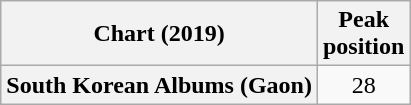<table class="wikitable plainrowheaders" style="text-align:center">
<tr>
<th scope="col">Chart (2019)</th>
<th scope="col">Peak<br>position</th>
</tr>
<tr>
<th scope="row">South Korean Albums (Gaon)</th>
<td>28</td>
</tr>
</table>
